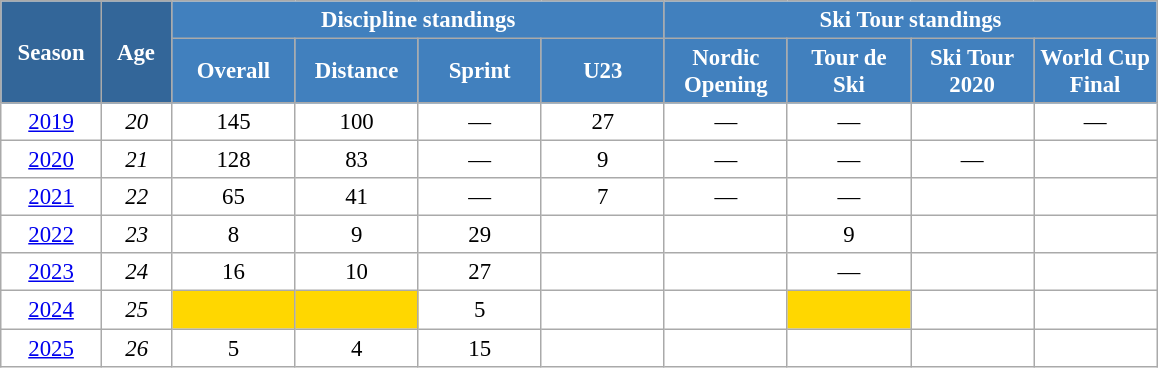<table class="wikitable" style="font-size:95%; text-align:center; border:grey solid 1px; border-collapse:collapse; background:#ffffff;">
<tr>
<th style="background-color:#369; color:white; width:60px;" rowspan="2"> Season </th>
<th style="background-color:#369; color:white; width:40px;" rowspan="2"> Age </th>
<th style="background-color:#4180be; color:white;" colspan="4">Discipline standings</th>
<th style="background-color:#4180be; color:white;" colspan="4">Ski Tour standings</th>
</tr>
<tr>
<th style="background-color:#4180be; color:white; width:75px;">Overall</th>
<th style="background-color:#4180be; color:white; width:75px;">Distance</th>
<th style="background-color:#4180be; color:white; width:75px;">Sprint</th>
<th style="background-color:#4180be; color:white; width:75px;">U23</th>
<th style="background-color:#4180be; color:white; width:75px;">Nordic<br>Opening</th>
<th style="background-color:#4180be; color:white; width:75px;">Tour de<br>Ski</th>
<th style="background-color:#4180be; color:white; width:75px;">Ski Tour<br>2020</th>
<th style="background-color:#4180be; color:white; width:75px;">World Cup<br>Final</th>
</tr>
<tr>
<td><a href='#'>2019</a></td>
<td><em>20</em></td>
<td>145</td>
<td>100</td>
<td>—</td>
<td>27</td>
<td>—</td>
<td>—</td>
<td></td>
<td>—</td>
</tr>
<tr>
<td><a href='#'>2020</a></td>
<td><em>21</em></td>
<td>128</td>
<td>83</td>
<td>—</td>
<td>9</td>
<td>—</td>
<td>—</td>
<td>—</td>
<td></td>
</tr>
<tr>
<td><a href='#'>2021</a></td>
<td><em>22</em></td>
<td>65</td>
<td>41</td>
<td>—</td>
<td>7</td>
<td>—</td>
<td>—</td>
<td></td>
<td></td>
</tr>
<tr>
<td><a href='#'>2022</a></td>
<td><em>23</em></td>
<td>8</td>
<td>9</td>
<td>29</td>
<td></td>
<td></td>
<td>9</td>
<td></td>
<td></td>
</tr>
<tr>
<td><a href='#'>2023</a></td>
<td><em>24</em></td>
<td>16</td>
<td>10</td>
<td>27</td>
<td></td>
<td></td>
<td>—</td>
<td></td>
<td></td>
</tr>
<tr>
<td><a href='#'>2024</a></td>
<td><em>25</em></td>
<td style="background:gold;"></td>
<td style="background:gold;"></td>
<td>5</td>
<td></td>
<td></td>
<td style="background:gold;"></td>
<td></td>
<td></td>
</tr>
<tr>
<td><a href='#'>2025</a></td>
<td><em>26</em></td>
<td>5</td>
<td>4</td>
<td>15</td>
<td></td>
<td></td>
<td></td>
<td></td>
<td></td>
</tr>
</table>
